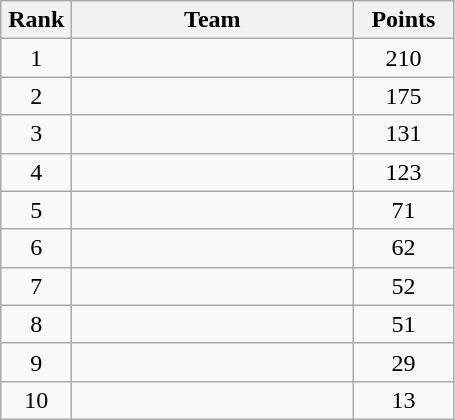<table class="wikitable" style="text-align:center;">
<tr>
<th width=40>Rank</th>
<th width=180>Team</th>
<th width=60>Points</th>
</tr>
<tr>
<td>1</td>
<td align=left></td>
<td>210</td>
</tr>
<tr>
<td>2</td>
<td align=left></td>
<td>175</td>
</tr>
<tr>
<td>3</td>
<td align=left></td>
<td>131</td>
</tr>
<tr>
<td>4</td>
<td align=left></td>
<td>123</td>
</tr>
<tr>
<td>5</td>
<td align=left></td>
<td>71</td>
</tr>
<tr>
<td>6</td>
<td align=left></td>
<td>62</td>
</tr>
<tr>
<td>7</td>
<td align=left></td>
<td>52</td>
</tr>
<tr>
<td>8</td>
<td align=left></td>
<td>51</td>
</tr>
<tr>
<td>9</td>
<td align=left></td>
<td>29</td>
</tr>
<tr>
<td>10</td>
<td align=left></td>
<td>13</td>
</tr>
</table>
